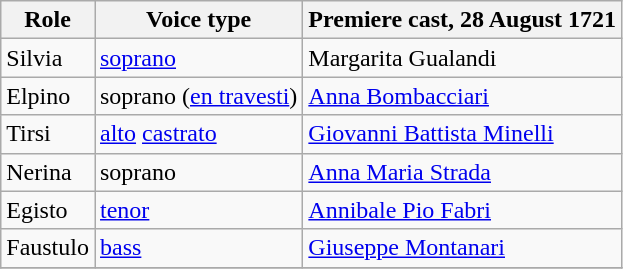<table class="wikitable">
<tr>
<th>Role</th>
<th>Voice type</th>
<th>Premiere cast, 28 August 1721</th>
</tr>
<tr>
<td>Silvia</td>
<td><a href='#'>soprano</a></td>
<td>Margarita Gualandi</td>
</tr>
<tr>
<td>Elpino</td>
<td>soprano (<a href='#'>en travesti</a>)</td>
<td><a href='#'>Anna Bombacciari</a></td>
</tr>
<tr>
<td>Tirsi</td>
<td><a href='#'>alto</a> <a href='#'>castrato</a></td>
<td><a href='#'>Giovanni Battista Minelli</a></td>
</tr>
<tr>
<td>Nerina</td>
<td>soprano</td>
<td><a href='#'>Anna Maria Strada</a></td>
</tr>
<tr>
<td>Egisto</td>
<td><a href='#'>tenor</a></td>
<td><a href='#'>Annibale Pio Fabri</a></td>
</tr>
<tr>
<td>Faustulo</td>
<td><a href='#'>bass</a></td>
<td><a href='#'>Giuseppe Montanari</a></td>
</tr>
<tr>
</tr>
</table>
